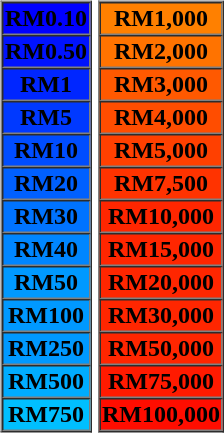<table>
<tr>
<td><br><table border=1 cellspacing=0 cellpadding=1 width=50px|->
<tr>
<td bgcolor="#0000FF" align=center><span><strong>RM0.10</strong></span></td>
</tr>
<tr>
<td bgcolor="#0013FF" align=center><span><strong>RM0.50</strong></span></td>
</tr>
<tr>
<td bgcolor="#0026FF" align=center><span><strong>RM1</strong></span></td>
</tr>
<tr>
<td bgcolor="#0039FF" align=center><span><strong>RM5</strong></span></td>
</tr>
<tr>
<td bgcolor="#004DFF" align=center><span><strong>RM10</strong></span></td>
</tr>
<tr>
<td bgcolor="#0060FF" align=center><span><strong>RM20</strong></span></td>
</tr>
<tr>
<td bgcolor="#0073FF" align=center><span><strong>RM30</strong></span></td>
</tr>
<tr>
<td bgcolor="#0086FF" align=center><span><strong>RM40</strong></span></td>
</tr>
<tr>
<td bgcolor="#0099FF" align=center><span><strong>RM50</strong></span></td>
</tr>
<tr>
<td bgcolor="#0099FF" align=center><span><strong>RM100</strong></span></td>
</tr>
<tr>
<td bgcolor="#0099FF" align=center><span><strong>RM250</strong></span></td>
</tr>
<tr>
<td bgcolor="#00ACFF" align=center><span><strong>RM500</strong></span></td>
</tr>
<tr>
<td bgcolor="#00BFFF" align=center><span><strong>RM750</strong></span></td>
</tr>
</table>
</td>
<td><br><table border=1 cellspacing=0 cellpadding =1 width=50px|->
<tr>
<td bgcolor="#FF8000" align=center><span><strong>RM1,000</strong></span></td>
</tr>
<tr>
<td bgcolor="#FF7300" align=center><span><strong>RM2,000</strong></span></td>
</tr>
<tr>
<td bgcolor="#FF5900" align=center><span><strong>RM3,000</strong></span></td>
</tr>
<tr>
<td bgcolor="#FF4D00" align=center><span><strong>RM4,000</strong></span></td>
</tr>
<tr>
<td bgcolor="#FF4000" align=center><span><strong>RM5,000</strong></span></td>
</tr>
<tr>
<td bgcolor="#FF3300" align=center><span><strong>RM7,500</strong></span></td>
</tr>
<tr>
<td bgcolor="#FF2600" align=center><span><strong>RM10,000</strong></span></td>
</tr>
<tr>
<td bgcolor="#FF2600" align=center><span><strong>RM15,000</strong></span></td>
</tr>
<tr>
<td bgcolor="#FF2600" align=center><span><strong>RM20,000</strong></span></td>
</tr>
<tr>
<td bgcolor="#FF2600" align=center><span><strong>RM30,000</strong></span></td>
</tr>
<tr>
<td bgcolor="#FF2600" align=center><span><strong>RM50,000</strong></span></td>
</tr>
<tr>
<td bgcolor="#FF1A00" align=center><span><strong>RM75,000</strong></span></td>
</tr>
<tr>
<td bgcolor="#FF0D00" align=center><span><strong>RM100,000</strong></span></td>
</tr>
</table>
</td>
</tr>
</table>
